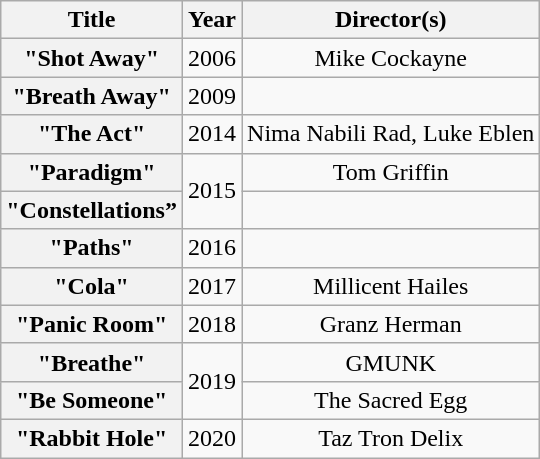<table class="wikitable plainrowheaders" style="text-align:center;">
<tr>
<th scope="col">Title</th>
<th scope="col">Year</th>
<th scope="col">Director(s)</th>
</tr>
<tr>
<th scope="row">"Shot Away" <br></th>
<td>2006</td>
<td>Mike Cockayne</td>
</tr>
<tr>
<th scope="row">"Breath Away" <br></th>
<td>2009</td>
<td></td>
</tr>
<tr>
<th scope="row">"The Act"</th>
<td>2014</td>
<td>Nima Nabili Rad, Luke Eblen</td>
</tr>
<tr>
<th scope="row">"Paradigm" <br></th>
<td rowspan="2">2015</td>
<td>Tom Griffin</td>
</tr>
<tr>
<th scope="row">"Constellations”</th>
<td></td>
</tr>
<tr>
<th scope="row">"Paths" <br></th>
<td>2016</td>
<td></td>
</tr>
<tr>
<th scope="row">"Cola" <br></th>
<td>2017</td>
<td>Millicent Hailes</td>
</tr>
<tr>
<th scope="row">"Panic Room" <br></th>
<td>2018</td>
<td>Granz Herman</td>
</tr>
<tr>
<th scope="row">"Breathe" <br></th>
<td rowspan="2">2019</td>
<td>GMUNK</td>
</tr>
<tr>
<th scope="row">"Be Someone" <br></th>
<td>The Sacred Egg</td>
</tr>
<tr>
<th scope="row">"Rabbit Hole" <br></th>
<td>2020</td>
<td>Taz Tron Delix </td>
</tr>
</table>
